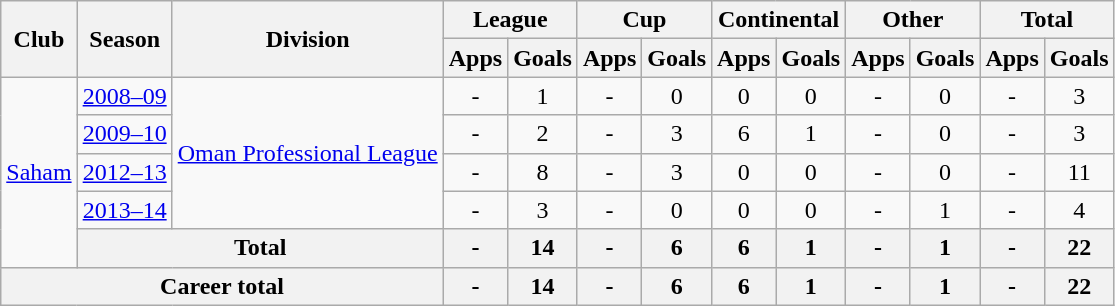<table class="wikitable" style="text-align: center;">
<tr>
<th rowspan="2">Club</th>
<th rowspan="2">Season</th>
<th rowspan="2">Division</th>
<th colspan="2">League</th>
<th colspan="2">Cup</th>
<th colspan="2">Continental</th>
<th colspan="2">Other</th>
<th colspan="2">Total</th>
</tr>
<tr>
<th>Apps</th>
<th>Goals</th>
<th>Apps</th>
<th>Goals</th>
<th>Apps</th>
<th>Goals</th>
<th>Apps</th>
<th>Goals</th>
<th>Apps</th>
<th>Goals</th>
</tr>
<tr>
<td rowspan="5"><a href='#'>Saham</a></td>
<td><a href='#'>2008–09</a></td>
<td rowspan="4"><a href='#'>Oman Professional League</a></td>
<td>-</td>
<td>1</td>
<td>-</td>
<td>0</td>
<td>0</td>
<td>0</td>
<td>-</td>
<td>0</td>
<td>-</td>
<td>3</td>
</tr>
<tr>
<td><a href='#'>2009–10</a></td>
<td>-</td>
<td>2</td>
<td>-</td>
<td>3</td>
<td>6</td>
<td>1</td>
<td>-</td>
<td>0</td>
<td>-</td>
<td>3</td>
</tr>
<tr>
<td><a href='#'>2012–13</a></td>
<td>-</td>
<td>8</td>
<td>-</td>
<td>3</td>
<td>0</td>
<td>0</td>
<td>-</td>
<td>0</td>
<td>-</td>
<td>11</td>
</tr>
<tr>
<td><a href='#'>2013–14</a></td>
<td>-</td>
<td>3</td>
<td>-</td>
<td>0</td>
<td>0</td>
<td>0</td>
<td>-</td>
<td>1</td>
<td>-</td>
<td>4</td>
</tr>
<tr>
<th colspan="2">Total</th>
<th>-</th>
<th>14</th>
<th>-</th>
<th>6</th>
<th>6</th>
<th>1</th>
<th>-</th>
<th>1</th>
<th>-</th>
<th>22</th>
</tr>
<tr>
<th colspan="3">Career total</th>
<th>-</th>
<th>14</th>
<th>-</th>
<th>6</th>
<th>6</th>
<th>1</th>
<th>-</th>
<th>1</th>
<th>-</th>
<th>22</th>
</tr>
</table>
